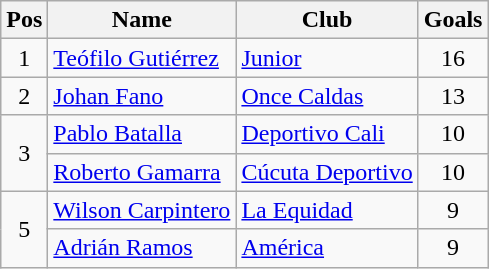<table class="wikitable" border="1">
<tr>
<th width="23">Pos</th>
<th>Name</th>
<th>Club</th>
<th>Goals</th>
</tr>
<tr>
<td align="center">1</td>
<td> <a href='#'>Teófilo Gutiérrez</a></td>
<td><a href='#'>Junior</a></td>
<td align="center">16</td>
</tr>
<tr>
<td align="center">2</td>
<td> <a href='#'>Johan Fano</a></td>
<td><a href='#'>Once Caldas</a></td>
<td align="center">13</td>
</tr>
<tr>
<td align="center" rowspan="2">3</td>
<td> <a href='#'>Pablo Batalla</a></td>
<td><a href='#'>Deportivo Cali</a></td>
<td align="center">10</td>
</tr>
<tr>
<td> <a href='#'>Roberto Gamarra</a></td>
<td><a href='#'>Cúcuta Deportivo</a></td>
<td align="center">10</td>
</tr>
<tr>
<td align="center" rowspan="2">5</td>
<td> <a href='#'>Wilson Carpintero</a></td>
<td><a href='#'>La Equidad</a></td>
<td align="center">9</td>
</tr>
<tr>
<td> <a href='#'>Adrián Ramos</a></td>
<td><a href='#'>América</a></td>
<td align="center">9</td>
</tr>
</table>
